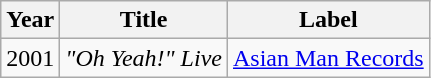<table class="wikitable">
<tr>
<th><strong>Year</strong></th>
<th><strong>Title</strong></th>
<th><strong>Label</strong></th>
</tr>
<tr>
<td>2001</td>
<td><em>"Oh Yeah!" Live</em></td>
<td><a href='#'>Asian Man Records</a></td>
</tr>
</table>
